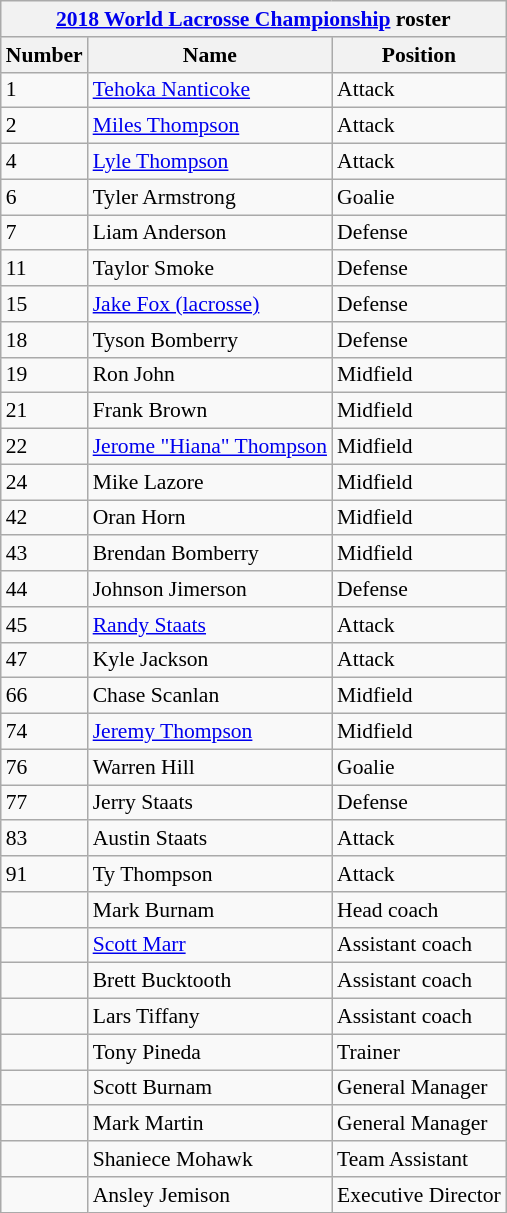<table class="wikitable collapsible collapsed" style="font-size: 90%">
<tr>
<th colspan="3"><a href='#'>2018 World Lacrosse Championship</a> roster</th>
</tr>
<tr>
<th>Number</th>
<th>Name</th>
<th>Position</th>
</tr>
<tr>
<td>1</td>
<td><a href='#'>Tehoka Nanticoke</a></td>
<td>Attack</td>
</tr>
<tr>
<td>2</td>
<td><a href='#'>Miles Thompson</a></td>
<td>Attack</td>
</tr>
<tr>
<td>4</td>
<td><a href='#'>Lyle Thompson</a></td>
<td>Attack</td>
</tr>
<tr>
<td>6</td>
<td>Tyler Armstrong</td>
<td>Goalie</td>
</tr>
<tr>
<td>7</td>
<td>Liam Anderson</td>
<td>Defense</td>
</tr>
<tr>
<td>11</td>
<td>Taylor Smoke</td>
<td>Defense</td>
</tr>
<tr>
<td>15</td>
<td><a href='#'>Jake Fox (lacrosse)</a></td>
<td>Defense</td>
</tr>
<tr>
<td>18</td>
<td>Tyson Bomberry</td>
<td>Defense</td>
</tr>
<tr>
<td>19</td>
<td>Ron John</td>
<td>Midfield</td>
</tr>
<tr>
<td>21</td>
<td>Frank Brown</td>
<td>Midfield</td>
</tr>
<tr>
<td>22</td>
<td><a href='#'>Jerome "Hiana" Thompson</a></td>
<td>Midfield</td>
</tr>
<tr>
<td>24</td>
<td>Mike Lazore</td>
<td>Midfield</td>
</tr>
<tr>
<td>42</td>
<td>Oran Horn</td>
<td>Midfield</td>
</tr>
<tr>
<td>43</td>
<td>Brendan Bomberry</td>
<td>Midfield</td>
</tr>
<tr>
<td>44</td>
<td>Johnson Jimerson</td>
<td>Defense</td>
</tr>
<tr>
<td>45</td>
<td><a href='#'>Randy Staats</a></td>
<td>Attack</td>
</tr>
<tr>
<td>47</td>
<td>Kyle Jackson</td>
<td>Attack</td>
</tr>
<tr>
<td>66</td>
<td>Chase Scanlan</td>
<td>Midfield</td>
</tr>
<tr>
<td>74</td>
<td><a href='#'>Jeremy Thompson</a></td>
<td>Midfield</td>
</tr>
<tr>
<td>76</td>
<td>Warren Hill</td>
<td>Goalie</td>
</tr>
<tr>
<td>77</td>
<td>Jerry Staats</td>
<td>Defense</td>
</tr>
<tr>
<td>83</td>
<td>Austin Staats</td>
<td>Attack</td>
</tr>
<tr>
<td>91</td>
<td>Ty Thompson</td>
<td>Attack</td>
</tr>
<tr>
<td></td>
<td>Mark Burnam</td>
<td>Head coach</td>
</tr>
<tr>
<td></td>
<td><a href='#'>Scott Marr</a></td>
<td>Assistant coach</td>
</tr>
<tr>
<td></td>
<td>Brett Bucktooth</td>
<td>Assistant coach</td>
</tr>
<tr>
<td></td>
<td>Lars Tiffany</td>
<td>Assistant coach</td>
</tr>
<tr>
<td></td>
<td>Tony Pineda</td>
<td>Trainer</td>
</tr>
<tr>
<td></td>
<td>Scott Burnam</td>
<td>General Manager</td>
</tr>
<tr>
<td></td>
<td>Mark Martin</td>
<td>General Manager</td>
</tr>
<tr>
<td></td>
<td>Shaniece Mohawk</td>
<td>Team Assistant</td>
</tr>
<tr>
<td></td>
<td>Ansley Jemison</td>
<td>Executive Director</td>
</tr>
</table>
